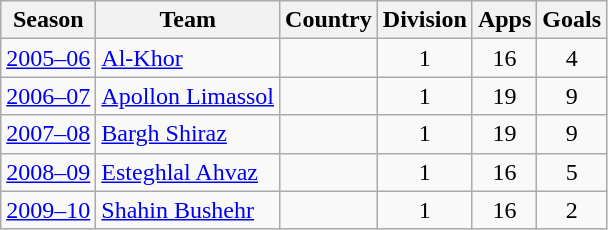<table class="wikitable" style="text-align: center;">
<tr>
<th>Season</th>
<th>Team</th>
<th>Country</th>
<th>Division</th>
<th>Apps</th>
<th>Goals</th>
</tr>
<tr>
<td><a href='#'>2005–06</a></td>
<td align="left"><a href='#'>Al-Khor</a></td>
<td align="left"></td>
<td>1</td>
<td>16</td>
<td>4</td>
</tr>
<tr>
<td><a href='#'>2006–07</a></td>
<td align="left"><a href='#'>Apollon Limassol</a></td>
<td align="left"></td>
<td>1</td>
<td>19</td>
<td>9</td>
</tr>
<tr>
<td><a href='#'>2007–08</a></td>
<td align="left"><a href='#'>Bargh Shiraz</a></td>
<td align="left"></td>
<td>1</td>
<td>19</td>
<td>9</td>
</tr>
<tr>
<td><a href='#'>2008–09</a></td>
<td align="left"><a href='#'>Esteghlal Ahvaz</a></td>
<td align="left"></td>
<td>1</td>
<td>16</td>
<td>5</td>
</tr>
<tr>
<td><a href='#'>2009–10</a></td>
<td align="left"><a href='#'>Shahin Bushehr</a></td>
<td align="left"></td>
<td>1</td>
<td>16</td>
<td>2</td>
</tr>
</table>
